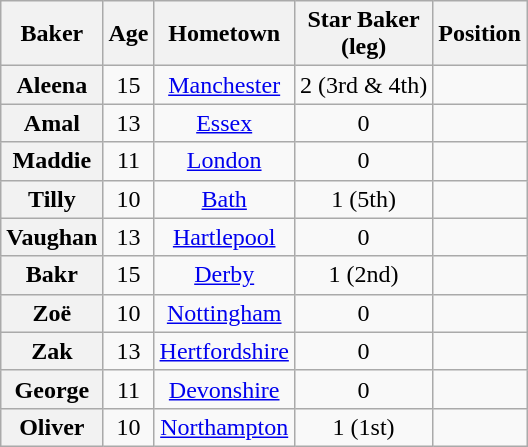<table class="wikitable sortable" style="display:inline-table; text-align:center">
<tr>
<th scope="col">Baker</th>
<th scope="col">Age</th>
<th scope="col">Hometown</th>
<th scope="col">Star Baker<br>(leg)</th>
<th scope="col">Position</th>
</tr>
<tr>
<th scope="row">Aleena</th>
<td>15</td>
<td><a href='#'>Manchester</a></td>
<td>2 (3rd & 4th)</td>
<td></td>
</tr>
<tr>
<th scope="row">Amal</th>
<td>13</td>
<td><a href='#'>Essex</a></td>
<td>0</td>
<td></td>
</tr>
<tr>
<th scope="row">Maddie</th>
<td>11</td>
<td><a href='#'>London</a></td>
<td>0</td>
<td></td>
</tr>
<tr>
<th scope="row">Tilly</th>
<td>10</td>
<td><a href='#'>Bath</a></td>
<td>1 (5th)</td>
<td></td>
</tr>
<tr>
<th scope="row">Vaughan</th>
<td>13</td>
<td><a href='#'>Hartlepool</a></td>
<td>0</td>
<td></td>
</tr>
<tr>
<th scope="row">Bakr</th>
<td>15</td>
<td><a href='#'>Derby</a></td>
<td>1 (2nd)</td>
<td></td>
</tr>
<tr>
<th scope="row">Zoë</th>
<td>10</td>
<td><a href='#'>Nottingham</a></td>
<td>0</td>
<td></td>
</tr>
<tr>
<th scope="row">Zak</th>
<td>13</td>
<td><a href='#'>Hertfordshire</a></td>
<td>0</td>
<td></td>
</tr>
<tr>
<th scope="row">George</th>
<td>11</td>
<td><a href='#'>Devonshire</a></td>
<td>0</td>
<td></td>
</tr>
<tr>
<th scope="row">Oliver</th>
<td>10</td>
<td><a href='#'>Northampton</a></td>
<td>1 (1st)</td>
<td></td>
</tr>
</table>
